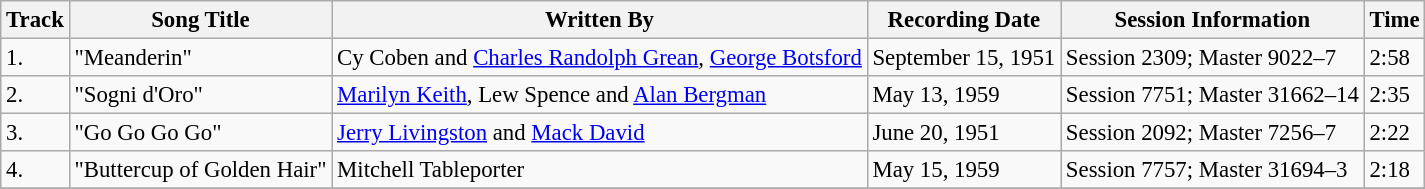<table class="wikitable" style="font-size:95%;">
<tr>
<th>Track</th>
<th>Song Title</th>
<th>Written By</th>
<th>Recording Date</th>
<th>Session Information</th>
<th>Time</th>
</tr>
<tr>
<td>1.</td>
<td>"Meanderin"</td>
<td>Cy Coben and <a href='#'>Charles Randolph Grean</a>, <a href='#'>George Botsford</a></td>
<td>September 15, 1951</td>
<td>Session 2309; Master 9022–7</td>
<td>2:58</td>
</tr>
<tr>
<td>2.</td>
<td>"Sogni d'Oro"</td>
<td><a href='#'>Marilyn Keith</a>, Lew Spence and <a href='#'>Alan Bergman</a></td>
<td>May 13, 1959</td>
<td>Session 7751; Master 31662–14</td>
<td>2:35</td>
</tr>
<tr>
<td>3.</td>
<td>"Go Go Go Go"</td>
<td><a href='#'>Jerry Livingston</a> and <a href='#'>Mack David</a></td>
<td>June 20, 1951</td>
<td>Session 2092; Master 7256–7</td>
<td>2:22</td>
</tr>
<tr>
<td>4.</td>
<td>"Buttercup of Golden Hair"</td>
<td>Mitchell Tableporter</td>
<td>May 15, 1959</td>
<td>Session 7757; Master 31694–3</td>
<td>2:18</td>
</tr>
<tr>
</tr>
</table>
